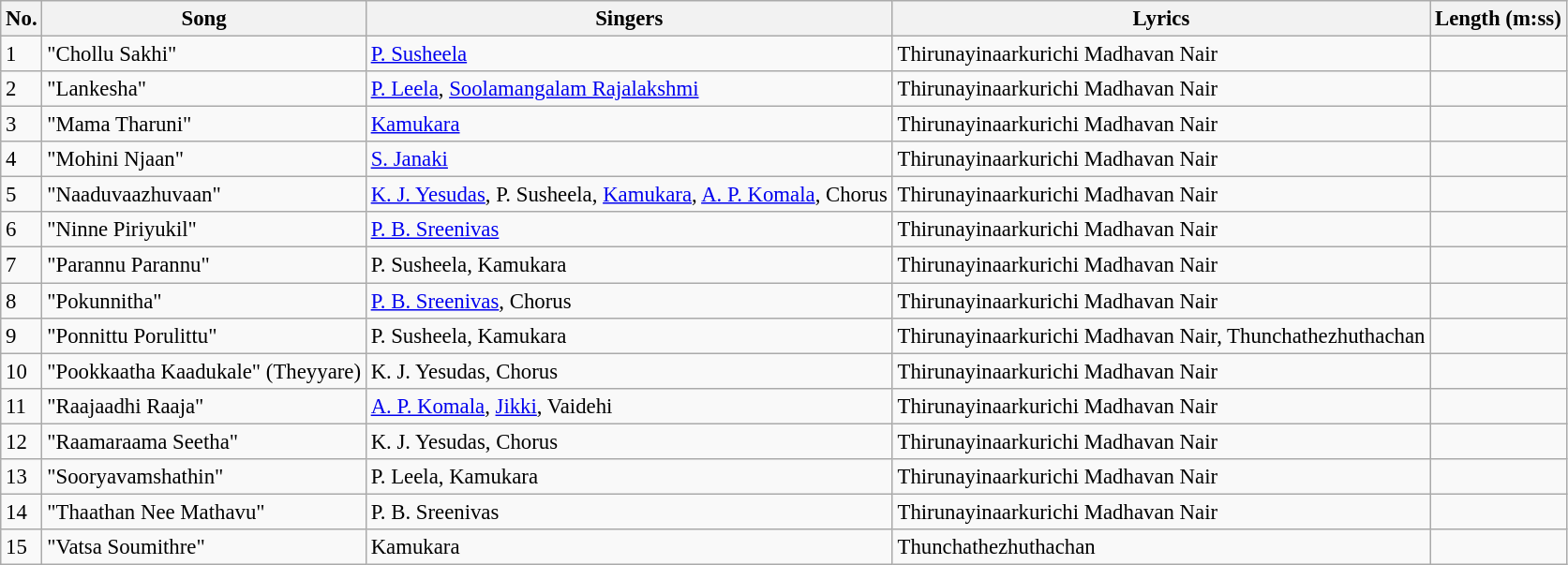<table class="wikitable" style="font-size:95%;">
<tr>
<th>No.</th>
<th>Song</th>
<th>Singers</th>
<th>Lyrics</th>
<th>Length (m:ss)</th>
</tr>
<tr>
<td>1</td>
<td>"Chollu Sakhi"</td>
<td><a href='#'>P. Susheela</a></td>
<td>Thirunayinaarkurichi Madhavan Nair</td>
<td></td>
</tr>
<tr>
<td>2</td>
<td>"Lankesha"</td>
<td><a href='#'>P. Leela</a>, <a href='#'>Soolamangalam Rajalakshmi</a></td>
<td>Thirunayinaarkurichi Madhavan Nair</td>
<td></td>
</tr>
<tr>
<td>3</td>
<td>"Mama Tharuni"</td>
<td><a href='#'>Kamukara</a></td>
<td>Thirunayinaarkurichi Madhavan Nair</td>
<td></td>
</tr>
<tr>
<td>4</td>
<td>"Mohini Njaan"</td>
<td><a href='#'>S. Janaki</a></td>
<td>Thirunayinaarkurichi Madhavan Nair</td>
<td></td>
</tr>
<tr>
<td>5</td>
<td>"Naaduvaazhuvaan"</td>
<td><a href='#'>K. J. Yesudas</a>, P. Susheela, <a href='#'>Kamukara</a>, <a href='#'>A. P. Komala</a>, Chorus</td>
<td>Thirunayinaarkurichi Madhavan Nair</td>
<td></td>
</tr>
<tr>
<td>6</td>
<td>"Ninne Piriyukil"</td>
<td><a href='#'>P. B. Sreenivas</a></td>
<td>Thirunayinaarkurichi Madhavan Nair</td>
<td></td>
</tr>
<tr>
<td>7</td>
<td>"Parannu Parannu"</td>
<td>P. Susheela, Kamukara</td>
<td>Thirunayinaarkurichi Madhavan Nair</td>
<td></td>
</tr>
<tr>
<td>8</td>
<td>"Pokunnitha"</td>
<td><a href='#'>P. B. Sreenivas</a>, Chorus</td>
<td>Thirunayinaarkurichi Madhavan Nair</td>
<td></td>
</tr>
<tr>
<td>9</td>
<td>"Ponnittu Porulittu"</td>
<td>P. Susheela, Kamukara</td>
<td>Thirunayinaarkurichi Madhavan Nair, Thunchathezhuthachan</td>
<td></td>
</tr>
<tr>
<td>10</td>
<td>"Pookkaatha Kaadukale" (Theyyare)</td>
<td>K. J. Yesudas, Chorus</td>
<td>Thirunayinaarkurichi Madhavan Nair</td>
<td></td>
</tr>
<tr>
<td>11</td>
<td>"Raajaadhi Raaja"</td>
<td><a href='#'>A. P. Komala</a>, <a href='#'>Jikki</a>, Vaidehi</td>
<td>Thirunayinaarkurichi Madhavan Nair</td>
<td></td>
</tr>
<tr>
<td>12</td>
<td>"Raamaraama Seetha"</td>
<td>K. J. Yesudas, Chorus</td>
<td>Thirunayinaarkurichi Madhavan Nair</td>
<td></td>
</tr>
<tr>
<td>13</td>
<td>"Sooryavamshathin"</td>
<td>P. Leela, Kamukara</td>
<td>Thirunayinaarkurichi Madhavan Nair</td>
<td></td>
</tr>
<tr>
<td>14</td>
<td>"Thaathan Nee Mathavu"</td>
<td>P. B. Sreenivas</td>
<td>Thirunayinaarkurichi Madhavan Nair</td>
<td></td>
</tr>
<tr>
<td>15</td>
<td>"Vatsa Soumithre"</td>
<td>Kamukara</td>
<td>Thunchathezhuthachan</td>
<td></td>
</tr>
</table>
